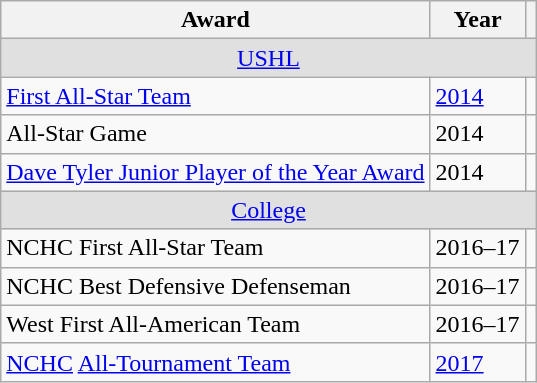<table class="wikitable">
<tr>
<th>Award</th>
<th>Year</th>
<th></th>
</tr>
<tr ALIGN="center" bgcolor="#e0e0e0">
<td colspan="3"><a href='#'>USHL</a></td>
</tr>
<tr>
<td><a href='#'>First All-Star Team</a></td>
<td><a href='#'>2014</a></td>
<td></td>
</tr>
<tr>
<td>All-Star Game</td>
<td>2014</td>
<td></td>
</tr>
<tr>
<td><a href='#'>Dave Tyler Junior Player of the Year Award</a></td>
<td>2014</td>
<td></td>
</tr>
<tr ALIGN="center" bgcolor="#e0e0e0">
<td colspan="3"><a href='#'>College</a></td>
</tr>
<tr>
<td>NCHC First All-Star Team</td>
<td>2016–17</td>
<td></td>
</tr>
<tr>
<td>NCHC Best Defensive Defenseman</td>
<td>2016–17</td>
<td></td>
</tr>
<tr>
<td>West First All-American Team</td>
<td>2016–17</td>
<td></td>
</tr>
<tr>
<td><a href='#'>NCHC</a> <a href='#'>All-Tournament Team</a></td>
<td><a href='#'>2017</a></td>
<td></td>
</tr>
</table>
